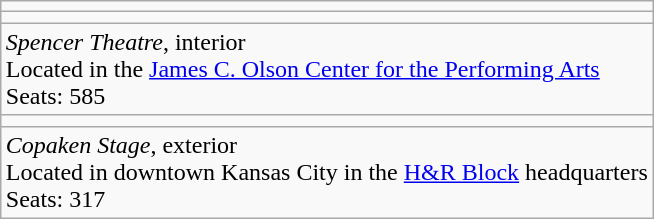<table align="right" class="wikitable">
<tr>
<td></td>
</tr>
<tr>
<td></td>
</tr>
<tr>
<td><em>Spencer Theatre</em>, interior <br>Located in the <a href='#'>James C. Olson Center for the Performing Arts</a> <br>Seats: 585</td>
</tr>
<tr>
<td></td>
</tr>
<tr>
<td><em>Copaken Stage</em>, exterior<br>Located in downtown Kansas City in the <a href='#'>H&R Block</a> headquarters <br>Seats: 317</td>
</tr>
</table>
